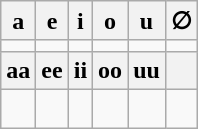<table class="wikitable" style="text-align:center;">
<tr>
<th>a</th>
<th>e</th>
<th>i</th>
<th>o</th>
<th>u</th>
<th>∅</th>
</tr>
<tr dir="rtl">
<td><span></span></td>
<td><span></span></td>
<td><span></span></td>
<td><span></span></td>
<td><span></span></td>
<td><span></span></td>
</tr>
<tr>
<th>aa</th>
<th>ee</th>
<th>ii</th>
<th>oo</th>
<th>uu</th>
<th></th>
</tr>
<tr dir="rtl">
<td><span></span></td>
<td><span><br></span></td>
<td><span><br></span></td>
<td><span></span></td>
<td><span></span></td>
<td></td>
</tr>
</table>
